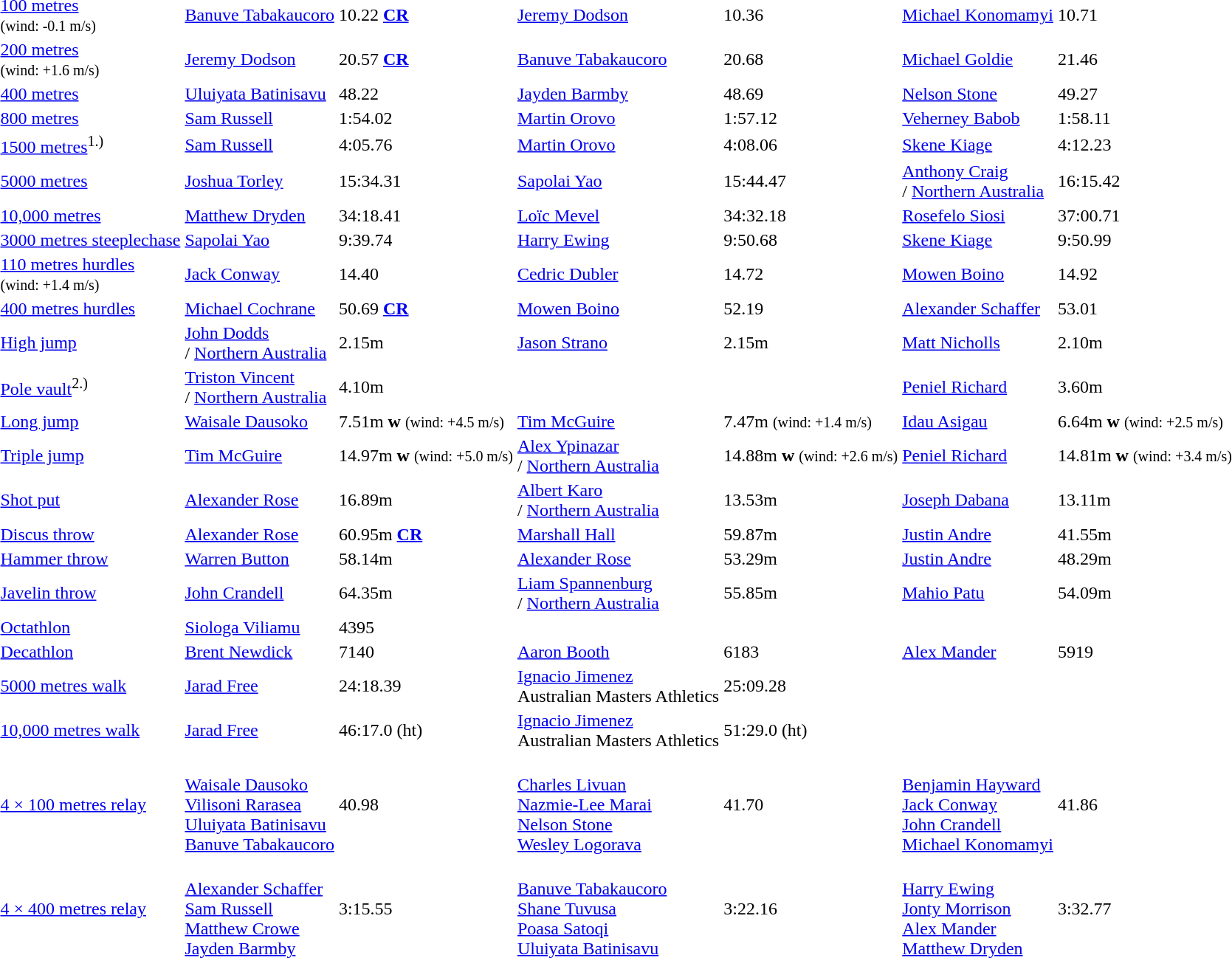<table>
<tr>
<td><a href='#'>100 metres</a> <br><small>(wind: -0.1 m/s)</small></td>
<td align=left><a href='#'>Banuve Tabakaucoro</a> <br> </td>
<td>10.22 <strong><a href='#'>CR</a></strong></td>
<td align=left><a href='#'>Jeremy Dodson</a> <br> </td>
<td>10.36</td>
<td align=left><a href='#'>Michael Konomamyi</a> <br> </td>
<td>10.71</td>
</tr>
<tr>
<td><a href='#'>200 metres</a> <br><small>(wind: +1.6 m/s)</small></td>
<td align=left><a href='#'>Jeremy Dodson</a> <br> </td>
<td>20.57 <strong><a href='#'>CR</a></strong></td>
<td align=left><a href='#'>Banuve Tabakaucoro</a> <br> </td>
<td>20.68</td>
<td align=left><a href='#'>Michael Goldie</a> <br> </td>
<td>21.46</td>
</tr>
<tr>
<td><a href='#'>400 metres</a></td>
<td align=left><a href='#'>Uluiyata Batinisavu</a> <br> </td>
<td>48.22</td>
<td align=left><a href='#'>Jayden Barmby</a> <br> </td>
<td>48.69</td>
<td align=left><a href='#'>Nelson Stone</a> <br> </td>
<td>49.27</td>
</tr>
<tr>
<td><a href='#'>800 metres</a></td>
<td align=left><a href='#'>Sam Russell</a> <br> </td>
<td>1:54.02</td>
<td align=left><a href='#'>Martin Orovo</a> <br> </td>
<td>1:57.12</td>
<td align=left><a href='#'>Veherney Babob</a> <br> </td>
<td>1:58.11</td>
</tr>
<tr>
<td><a href='#'>1500 metres</a><sup>1.)</sup></td>
<td align=left><a href='#'>Sam Russell</a> <br> </td>
<td>4:05.76</td>
<td align=left><a href='#'>Martin Orovo</a> <br> </td>
<td>4:08.06</td>
<td align=left><a href='#'>Skene Kiage</a> <br> </td>
<td>4:12.23</td>
</tr>
<tr>
<td><a href='#'>5000 metres</a></td>
<td><a href='#'>Joshua Torley</a> <br></td>
<td>15:34.31</td>
<td><a href='#'>Sapolai Yao</a> <br></td>
<td>15:44.47</td>
<td><a href='#'>Anthony Craig</a> <br> / <a href='#'>Northern Australia</a></td>
<td>16:15.42</td>
</tr>
<tr>
<td><a href='#'>10,000 metres</a></td>
<td align=left><a href='#'>Matthew Dryden</a> <br> </td>
<td>34:18.41</td>
<td align=left><a href='#'>Loïc Mevel</a> <br> </td>
<td>34:32.18</td>
<td align=left><a href='#'>Rosefelo Siosi</a> <br> </td>
<td>37:00.71</td>
</tr>
<tr>
<td><a href='#'>3000 metres steeplechase</a></td>
<td align=left><a href='#'>Sapolai Yao</a> <br> </td>
<td>9:39.74</td>
<td align=left><a href='#'>Harry Ewing</a> <br> </td>
<td>9:50.68</td>
<td align=left><a href='#'>Skene Kiage</a> <br> </td>
<td>9:50.99</td>
</tr>
<tr>
<td><a href='#'>110 metres hurdles</a> <br><small>(wind: +1.4 m/s)</small></td>
<td align=left><a href='#'>Jack Conway</a> <br> </td>
<td>14.40</td>
<td align=left><a href='#'>Cedric Dubler</a> <br> </td>
<td>14.72</td>
<td align=left><a href='#'>Mowen Boino</a> <br> </td>
<td>14.92</td>
</tr>
<tr>
<td><a href='#'>400 metres hurdles</a></td>
<td align=left><a href='#'>Michael Cochrane</a> <br> </td>
<td>50.69 <strong><a href='#'>CR</a></strong></td>
<td align=left><a href='#'>Mowen Boino</a> <br> </td>
<td>52.19</td>
<td align=left><a href='#'>Alexander Schaffer</a> <br> </td>
<td>53.01</td>
</tr>
<tr>
<td><a href='#'>High jump</a></td>
<td align=left><a href='#'>John Dodds</a> <br> / <a href='#'>Northern Australia</a></td>
<td>2.15m</td>
<td align=left><a href='#'>Jason Strano</a> <br> </td>
<td>2.15m</td>
<td align=left><a href='#'>Matt Nicholls</a> <br> </td>
<td>2.10m</td>
</tr>
<tr>
<td><a href='#'>Pole vault</a><sup>2.)</sup></td>
<td align=left><a href='#'>Triston Vincent</a> <br> / <a href='#'>Northern Australia</a></td>
<td>4.10m</td>
<td></td>
<td></td>
<td align=left><a href='#'>Peniel Richard</a> <br> </td>
<td>3.60m</td>
</tr>
<tr>
<td><a href='#'>Long jump</a></td>
<td align=left><a href='#'>Waisale Dausoko</a> <br> </td>
<td>7.51m <strong>w</strong> <small>(wind: +4.5 m/s)</small></td>
<td align=left><a href='#'>Tim McGuire</a> <br> </td>
<td>7.47m <small>(wind: +1.4 m/s)</small></td>
<td align=left><a href='#'>Idau Asigau</a> <br> </td>
<td>6.64m <strong>w</strong> <small>(wind: +2.5 m/s)</small></td>
</tr>
<tr>
<td><a href='#'>Triple jump</a></td>
<td align=left><a href='#'>Tim McGuire</a> <br> </td>
<td>14.97m <strong>w</strong> <small>(wind: +5.0 m/s)</small></td>
<td align=left><a href='#'>Alex Ypinazar</a> <br> / <a href='#'>Northern Australia</a></td>
<td>14.88m <strong>w</strong> <small>(wind: +2.6 m/s)</small></td>
<td align=left><a href='#'>Peniel Richard</a> <br> </td>
<td>14.81m <strong>w</strong> <small>(wind: +3.4 m/s)</small></td>
</tr>
<tr>
<td><a href='#'>Shot put</a></td>
<td align=left><a href='#'>Alexander Rose</a> <br> </td>
<td>16.89m</td>
<td align=left><a href='#'>Albert Karo</a> <br> / <a href='#'>Northern Australia</a></td>
<td>13.53m</td>
<td align=left><a href='#'>Joseph Dabana</a> <br> </td>
<td>13.11m</td>
</tr>
<tr>
<td><a href='#'>Discus throw</a></td>
<td align=left><a href='#'>Alexander Rose</a> <br> </td>
<td>60.95m <strong><a href='#'>CR</a></strong></td>
<td align=left><a href='#'>Marshall Hall</a> <br> </td>
<td>59.87m</td>
<td align=left><a href='#'>Justin Andre</a> <br> </td>
<td>41.55m</td>
</tr>
<tr>
<td><a href='#'>Hammer throw</a></td>
<td align=left><a href='#'>Warren Button</a> <br> </td>
<td>58.14m</td>
<td align=left><a href='#'>Alexander Rose</a> <br> </td>
<td>53.29m</td>
<td align=left><a href='#'>Justin Andre</a> <br> </td>
<td>48.29m</td>
</tr>
<tr>
<td><a href='#'>Javelin throw</a></td>
<td align=left><a href='#'>John Crandell</a> <br> </td>
<td>64.35m</td>
<td align=left><a href='#'>Liam Spannenburg</a> <br> / <a href='#'>Northern Australia</a></td>
<td>55.85m</td>
<td align=left><a href='#'>Mahio Patu</a> <br> </td>
<td>54.09m</td>
</tr>
<tr>
<td><a href='#'>Octathlon</a></td>
<td align=left><a href='#'>Siologa Viliamu</a> <br> </td>
<td>4395</td>
<td></td>
<td></td>
<td></td>
<td></td>
</tr>
<tr>
<td><a href='#'>Decathlon</a></td>
<td align=left><a href='#'>Brent Newdick</a> <br> </td>
<td>7140</td>
<td align=left><a href='#'>Aaron Booth</a> <br> </td>
<td>6183</td>
<td align=left><a href='#'>Alex Mander</a> <br> </td>
<td>5919</td>
</tr>
<tr>
<td><a href='#'>5000 metres walk</a></td>
<td align=left><a href='#'>Jarad Free</a> <br> </td>
<td>24:18.39</td>
<td align=left><a href='#'>Ignacio Jimenez</a> <br>  Australian Masters Athletics</td>
<td>25:09.28</td>
<td></td>
<td></td>
</tr>
<tr>
<td><a href='#'>10,000 metres walk</a></td>
<td align=left><a href='#'>Jarad Free</a> <br> </td>
<td>46:17.0 (ht)</td>
<td align=left><a href='#'>Ignacio Jimenez</a> <br>  Australian Masters Athletics</td>
<td>51:29.0 (ht)</td>
<td></td>
<td></td>
</tr>
<tr>
<td><a href='#'>4 × 100 metres relay</a></td>
<td align=left> <br><a href='#'>Waisale Dausoko</a><br><a href='#'>Vilisoni Rarasea</a><br><a href='#'>Uluiyata Batinisavu</a><br><a href='#'>Banuve Tabakaucoro</a></td>
<td>40.98</td>
<td align=left> <br><a href='#'>Charles Livuan</a><br><a href='#'>Nazmie-Lee Marai</a><br><a href='#'>Nelson Stone</a><br><a href='#'>Wesley Logorava</a></td>
<td>41.70</td>
<td align=left> <br><a href='#'>Benjamin Hayward</a><br><a href='#'>Jack Conway</a><br><a href='#'>John Crandell</a><br><a href='#'>Michael Konomamyi</a></td>
<td>41.86</td>
</tr>
<tr>
<td><a href='#'>4 × 400 metres relay</a></td>
<td align=left> <br><a href='#'>Alexander Schaffer</a><br><a href='#'>Sam Russell</a><br><a href='#'>Matthew Crowe</a><br><a href='#'>Jayden Barmby</a></td>
<td>3:15.55</td>
<td align=left> <br><a href='#'>Banuve Tabakaucoro</a><br><a href='#'>Shane Tuvusa</a><br><a href='#'>Poasa Satoqi</a><br><a href='#'>Uluiyata Batinisavu</a></td>
<td>3:22.16</td>
<td align=left> <br><a href='#'>Harry Ewing</a><br><a href='#'>Jonty Morrison</a><br><a href='#'>Alex Mander</a><br><a href='#'>Matthew Dryden</a></td>
<td>3:32.77</td>
</tr>
</table>
